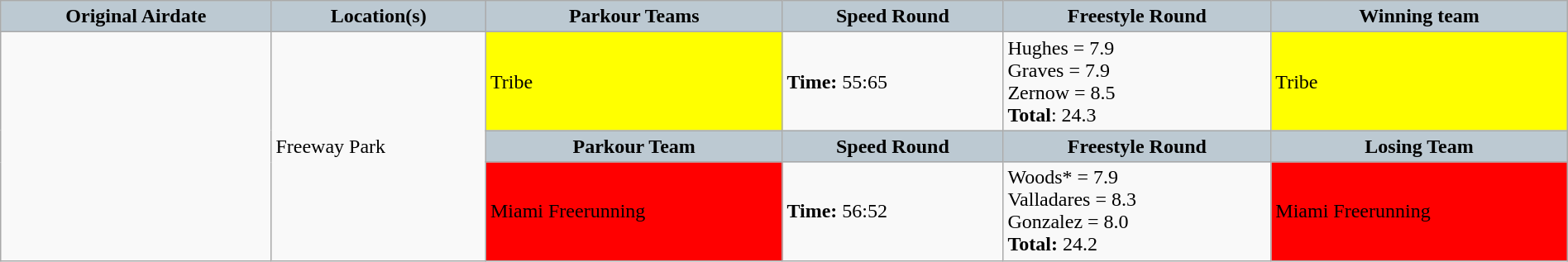<table class="wikitable" style="margin: auto; width: 100%">
<tr style="background:#BCC9D2; color:black">
<th style="background-color: #BCC9D2;">Original Airdate</th>
<th style="background-color: #BCC9D2;">Location(s)</th>
<th style="background-color: #BCC9D2;">Parkour Teams</th>
<th style="background-color: #BCC9D2;">Speed Round</th>
<th style="background-color: #BCC9D2;">Freestyle Round</th>
<th style="background-color: #BCC9D2;">Winning team</th>
</tr>
<tr>
<td rowspan="3"></td>
<td rowspan="3">Freeway Park</td>
<td bgcolor="yellow"><span>Tribe</span></td>
<td><strong>Time:</strong> 55:65</td>
<td>Hughes = 7.9<br>Graves = 7.9<br>Zernow = 8.5<br><strong>Total</strong>: 24.3</td>
<td bgcolor="yellow"><span>Tribe</span></td>
</tr>
<tr>
<th style="background-color: #BCC9D2;">Parkour Team</th>
<th style="background-color: #BCC9D2;">Speed Round</th>
<th style="background-color: #BCC9D2;">Freestyle Round</th>
<th style="background-color: #BCC9D2;">Losing Team</th>
</tr>
<tr>
<td bgcolor="Red"><span>Miami Freerunning</span></td>
<td><strong>Time:</strong> 56:52</td>
<td>Woods* = 7.9<br>Valladares = 8.3<br>Gonzalez = 8.0<br><strong>Total:</strong> 24.2</td>
<td bgcolor="Red"><span>Miami Freerunning</span></td>
</tr>
</table>
